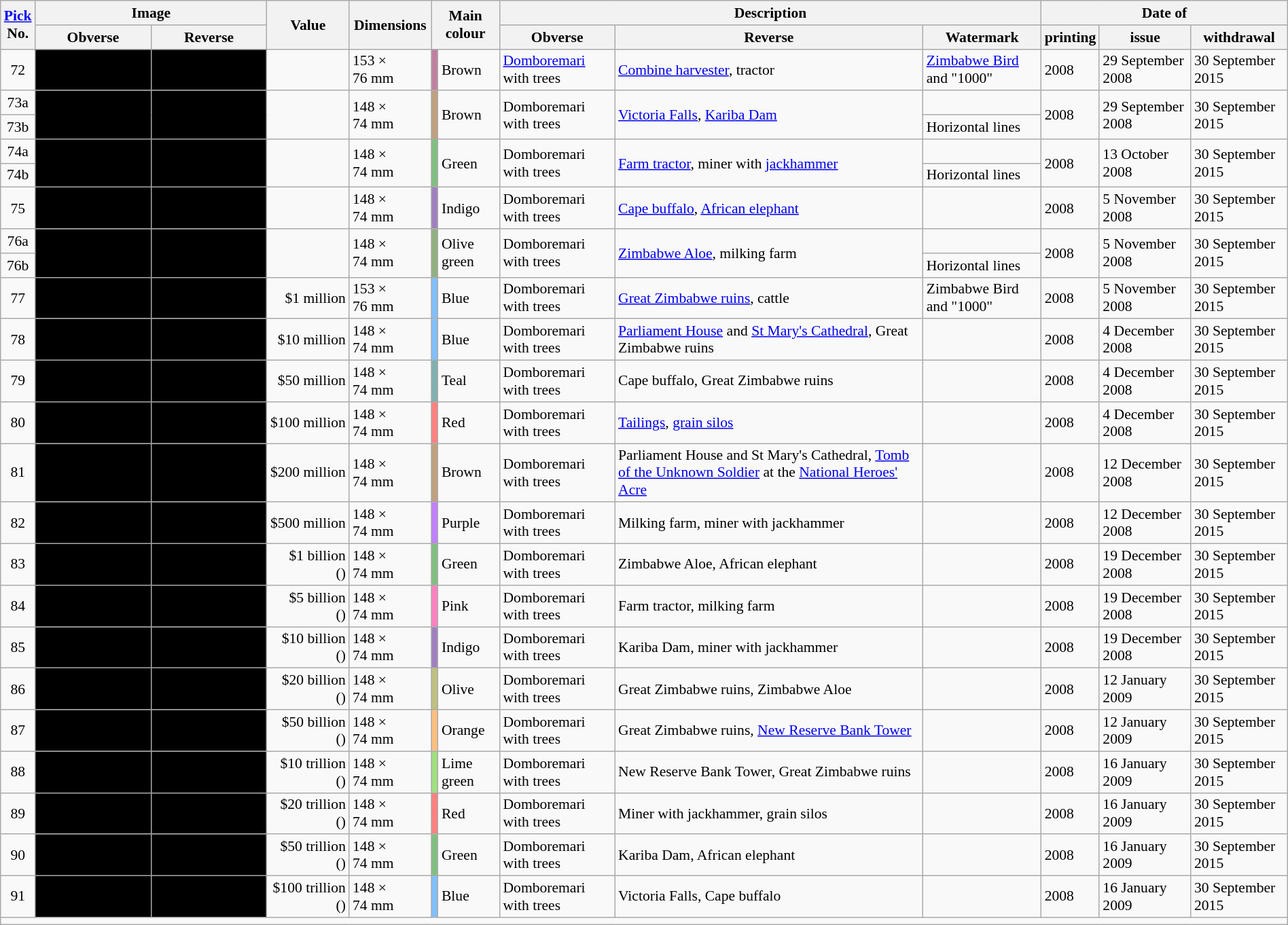<table class="wikitable" style="font-size:90%;width:100%">
<tr>
<th rowspan="2"><a href='#'>Pick</a><br>No.</th>
<th colspan="2">Image</th>
<th rowspan="2">Value</th>
<th rowspan="2">Dimensions</th>
<th rowspan="2" colspan="2">Main colour</th>
<th colspan="3">Description</th>
<th colspan="3">Date of</th>
</tr>
<tr>
<th style="max-width:107px;width:107px">Obverse</th>
<th style="max-width:107px;width:107px">Reverse</th>
<th>Obverse</th>
<th>Reverse</th>
<th>Watermark</th>
<th>printing</th>
<th>issue</th>
<th>withdrawal</th>
</tr>
<tr>
<td style="text-align:center">72</td>
<td style="background:#000"></td>
<td style="background:#000"></td>
<td style="text-align:right"></td>
<td>153 × 76 mm</td>
<td style="background:#C080A0;width:0"></td>
<td>Brown</td>
<td><a href='#'>Domboremari</a> with trees</td>
<td><a href='#'>Combine harvester</a>, tractor</td>
<td><a href='#'>Zimbabwe Bird</a> and "1000"</td>
<td>2008</td>
<td>29 September 2008</td>
<td>30 September 2015</td>
</tr>
<tr>
<td style="text-align:center">73a</td>
<td rowspan="2" style="background:#000;text-align:right"></td>
<td rowspan="2" style="background:#000"></td>
<td rowspan="2" style="text-align:right"></td>
<td rowspan="2">148 × 74 mm</td>
<td rowspan="2" style="background:#C0A080"></td>
<td rowspan="2">Brown</td>
<td rowspan="2">Domboremari with trees</td>
<td rowspan="2"><a href='#'>Victoria Falls</a>, <a href='#'>Kariba Dam</a></td>
<td></td>
<td rowspan="2">2008</td>
<td rowspan="2">29 September 2008</td>
<td rowspan="2">30 September 2015</td>
</tr>
<tr>
<td style="text-align:center">73b</td>
<td>Horizontal lines</td>
</tr>
<tr>
<td style="text-align:center">74a</td>
<td rowspan="2" style="background:#000;text-align:right"></td>
<td rowspan="2" style="background:#000"></td>
<td rowspan="2" style="text-align:right"></td>
<td rowspan="2">148 × 74 mm</td>
<td rowspan="2" style="background:#80C080"></td>
<td rowspan="2">Green</td>
<td rowspan="2">Domboremari with trees</td>
<td rowspan="2"><a href='#'>Farm tractor</a>, miner with <a href='#'>jackhammer</a></td>
<td></td>
<td rowspan="2">2008</td>
<td rowspan="2">13 October 2008</td>
<td rowspan="2">30 September 2015</td>
</tr>
<tr>
<td style="text-align:center">74b</td>
<td>Horizontal lines</td>
</tr>
<tr>
<td style="text-align:center">75</td>
<td style="background:#000;text-align:right"></td>
<td style="background:#000"></td>
<td style="text-align:right"></td>
<td>148 × 74 mm</td>
<td style="background:#A080C0"></td>
<td>Indigo</td>
<td>Domboremari with trees</td>
<td><a href='#'>Cape buffalo</a>, <a href='#'>African elephant</a></td>
<td></td>
<td>2008</td>
<td>5 November 2008</td>
<td>30 September 2015</td>
</tr>
<tr>
<td style="text-align:center">76a</td>
<td rowspan="2" style="background:#000;text-align:right"></td>
<td rowspan="2" style="background:#000"></td>
<td rowspan="2" style="text-align:right"></td>
<td rowspan="2">148 × 74 mm</td>
<td rowspan="2" style="background:#90B080"></td>
<td rowspan="2">Olive green</td>
<td rowspan="2">Domboremari with trees</td>
<td rowspan="2"><a href='#'>Zimbabwe Aloe</a>, milking farm</td>
<td></td>
<td rowspan="2">2008</td>
<td rowspan="2">5 November 2008</td>
<td rowspan="2">30 September 2015</td>
</tr>
<tr>
<td style="text-align:center">76b</td>
<td>Horizontal lines</td>
</tr>
<tr>
<td style="text-align:center">77</td>
<td style="background:#000"></td>
<td style="background:#000"></td>
<td style="text-align:right">$1 million</td>
<td>153 × 76 mm</td>
<td style="background:#80C0FF"></td>
<td>Blue</td>
<td>Domboremari with trees</td>
<td><a href='#'>Great Zimbabwe ruins</a>, cattle</td>
<td>Zimbabwe Bird and "1000"</td>
<td>2008</td>
<td>5 November 2008</td>
<td>30 September 2015</td>
</tr>
<tr>
<td style="text-align:center">78</td>
<td style="background:#000;text-align:right"></td>
<td style="background:#000"></td>
<td style="text-align:right">$10 million</td>
<td>148 × 74 mm</td>
<td style="background:#80C0FF"></td>
<td>Blue</td>
<td>Domboremari with trees</td>
<td><a href='#'>Parliament House</a> and <a href='#'>St Mary's Cathedral</a>, Great Zimbabwe ruins</td>
<td></td>
<td>2008</td>
<td>4 December 2008</td>
<td>30 September 2015</td>
</tr>
<tr>
<td style="text-align:center">79</td>
<td style="background:#000;text-align:right"></td>
<td style="background:#000"></td>
<td style="text-align:right">$50 million</td>
<td>148 × 74 mm</td>
<td style="background:#80B0B0"></td>
<td>Teal</td>
<td>Domboremari with trees</td>
<td>Cape buffalo, Great Zimbabwe ruins</td>
<td></td>
<td>2008</td>
<td>4 December 2008</td>
<td>30 September 2015</td>
</tr>
<tr>
<td style="text-align:center">80</td>
<td style="background:#000;text-align:right"></td>
<td style="background:#000"></td>
<td style="text-align:right">$100 million</td>
<td>148 × 74 mm</td>
<td style="background:#FF8080"></td>
<td>Red</td>
<td>Domboremari with trees</td>
<td><a href='#'>Tailings</a>, <a href='#'>grain silos</a></td>
<td></td>
<td>2008</td>
<td>4 December 2008</td>
<td>30 September 2015</td>
</tr>
<tr>
<td style="text-align:center">81</td>
<td style="background:#000;text-align:right"></td>
<td style="background:#000"></td>
<td style="text-align:right">$200 million</td>
<td>148 × 74 mm</td>
<td style="background:#C0A080"></td>
<td>Brown</td>
<td>Domboremari with trees</td>
<td>Parliament House and St Mary's Cathedral, <a href='#'>Tomb of the Unknown Soldier</a> at the <a href='#'>National Heroes' Acre</a></td>
<td></td>
<td>2008</td>
<td>12 December 2008</td>
<td>30 September 2015</td>
</tr>
<tr>
<td style="text-align:center">82</td>
<td style="background:#000;text-align:right"></td>
<td style="background:#000"></td>
<td style="text-align:right">$500 million</td>
<td>148 × 74 mm</td>
<td style="background:#C080FF"></td>
<td>Purple</td>
<td>Domboremari with trees</td>
<td>Milking farm, miner with jackhammer</td>
<td></td>
<td>2008</td>
<td>12 December 2008</td>
<td>30 September 2015</td>
</tr>
<tr>
<td style="text-align:center">83</td>
<td style="background:#000;text-align:right"></td>
<td style="background:#000"></td>
<td style="text-align:right">$1 billion<br>()</td>
<td>148 × 74 mm</td>
<td style="background:#80C080"></td>
<td>Green</td>
<td>Domboremari with trees</td>
<td>Zimbabwe Aloe, African elephant</td>
<td></td>
<td>2008</td>
<td>19 December 2008</td>
<td>30 September 2015</td>
</tr>
<tr>
<td style="text-align:center">84</td>
<td style="background:#000;text-align:right"></td>
<td style="background:#000"></td>
<td style="text-align:right">$5 billion<br>()</td>
<td>148 × 74 mm</td>
<td style="background:#FF80C0"></td>
<td>Pink</td>
<td>Domboremari with trees</td>
<td>Farm tractor, milking farm</td>
<td></td>
<td>2008</td>
<td>19 December 2008</td>
<td>30 September 2015</td>
</tr>
<tr>
<td style="text-align:center">85</td>
<td style="background:#000;text-align:right"></td>
<td style="background:#000"></td>
<td style="text-align:right">$10 billion<br>()</td>
<td>148 × 74 mm</td>
<td style="background:#A080C0"></td>
<td>Indigo</td>
<td>Domboremari with trees</td>
<td>Kariba Dam, miner with jackhammer</td>
<td></td>
<td>2008</td>
<td>19 December 2008</td>
<td>30 September 2015</td>
</tr>
<tr>
<td style="text-align:center">86</td>
<td style="background:#000;text-align:right"></td>
<td style="background:#000"></td>
<td style="text-align:right">$20 billion<br>()</td>
<td>148 × 74 mm</td>
<td style="background:#C0C080"></td>
<td>Olive</td>
<td>Domboremari with trees</td>
<td>Great Zimbabwe ruins, Zimbabwe Aloe</td>
<td></td>
<td>2008</td>
<td>12 January 2009</td>
<td>30 September 2015</td>
</tr>
<tr>
<td style="text-align:center">87</td>
<td style="background:#000;text-align:right"></td>
<td style="background:#000"></td>
<td style="text-align:right">$50 billion<br>()</td>
<td>148 × 74 mm</td>
<td style="background:#FFC080"></td>
<td>Orange</td>
<td>Domboremari with trees</td>
<td>Great Zimbabwe ruins, <a href='#'>New Reserve Bank Tower</a></td>
<td></td>
<td>2008</td>
<td>12 January 2009</td>
<td>30 September 2015</td>
</tr>
<tr>
<td style="text-align:center">88</td>
<td style="background:#000;text-align:right"></td>
<td style="background:#000"></td>
<td style="text-align:right">$10 trillion<br>()</td>
<td>148 × 74 mm</td>
<td style="background:#A0E080"></td>
<td>Lime green</td>
<td>Domboremari with trees</td>
<td>New Reserve Bank Tower, Great Zimbabwe ruins</td>
<td></td>
<td>2008</td>
<td>16 January 2009</td>
<td>30 September 2015</td>
</tr>
<tr>
<td style="text-align:center">89</td>
<td style="background:#000;text-align:right"></td>
<td style="background:#000"></td>
<td style="text-align:right">$20 trillion<br>()</td>
<td>148 × 74 mm</td>
<td style="background:#FF8080"></td>
<td>Red</td>
<td>Domboremari with trees</td>
<td>Miner with jackhammer, grain silos</td>
<td></td>
<td>2008</td>
<td>16 January 2009</td>
<td>30 September 2015</td>
</tr>
<tr>
<td style="text-align:center">90</td>
<td style="background:#000;text-align:right"></td>
<td style="background:#000"></td>
<td style="text-align:right">$50 trillion<br>()</td>
<td>148 × 74 mm</td>
<td style="background:#80C080"></td>
<td>Green</td>
<td>Domboremari with trees</td>
<td>Kariba Dam, African elephant</td>
<td></td>
<td>2008</td>
<td>16 January 2009</td>
<td>30 September 2015</td>
</tr>
<tr>
<td style="text-align:center">91</td>
<td style="background:#000;text-align:right"></td>
<td style="background:#000"></td>
<td style="text-align:right">$100 trillion<br>()</td>
<td>148 × 74 mm</td>
<td style="background:#80C0FF"></td>
<td>Blue</td>
<td>Domboremari with trees</td>
<td>Victoria Falls, Cape buffalo</td>
<td></td>
<td>2008</td>
<td>16 January 2009</td>
<td>30 September 2015</td>
</tr>
<tr>
<td Colspan="13"></td>
</tr>
</table>
